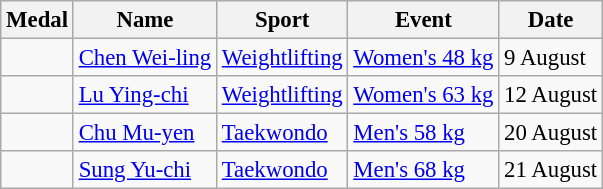<table class="wikitable sortable" style="font-size:95%">
<tr>
<th>Medal</th>
<th>Name</th>
<th>Sport</th>
<th>Event</th>
<th>Date</th>
</tr>
<tr>
<td></td>
<td><a href='#'>Chen Wei-ling</a></td>
<td><a href='#'>Weightlifting</a></td>
<td><a href='#'>Women's 48 kg</a></td>
<td>9 August</td>
</tr>
<tr>
<td></td>
<td><a href='#'>Lu Ying-chi</a></td>
<td><a href='#'>Weightlifting</a></td>
<td><a href='#'>Women's 63 kg</a></td>
<td>12 August</td>
</tr>
<tr>
<td></td>
<td><a href='#'>Chu Mu-yen</a></td>
<td><a href='#'>Taekwondo</a></td>
<td><a href='#'>Men's 58 kg</a></td>
<td>20 August</td>
</tr>
<tr>
<td></td>
<td><a href='#'>Sung Yu-chi</a></td>
<td><a href='#'>Taekwondo</a></td>
<td><a href='#'>Men's 68 kg</a></td>
<td>21 August</td>
</tr>
</table>
